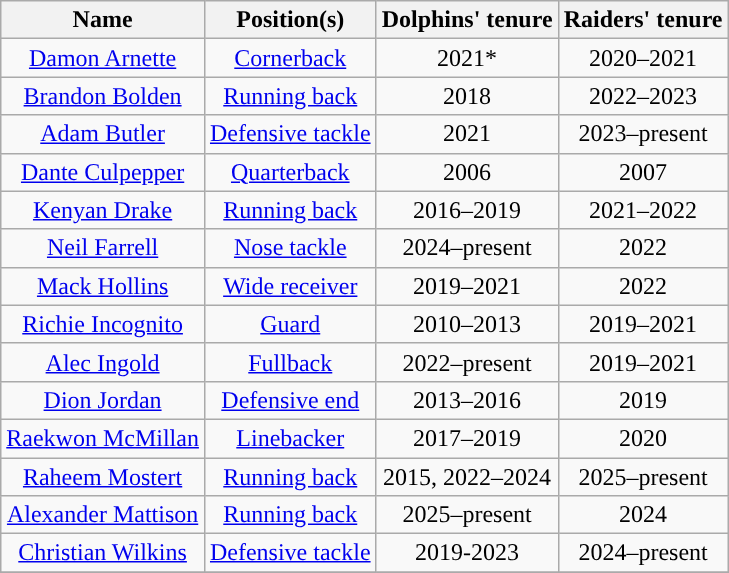<table class="wikitable" style="text-align: center;">
<tr>
<th>Name</th>
<th>Position(s)</th>
<th>Dolphins' tenure</th>
<th>Raiders' tenure</th>
</tr>
<tr>
<td><a href='#'>Damon Arnette</a></td>
<td><a href='#'>Cornerback</a></td>
<td>2021*</td>
<td>2020–2021</td>
</tr>
<tr>
<td><a href='#'>Brandon Bolden</a></td>
<td><a href='#'>Running back</a></td>
<td>2018</td>
<td>2022–2023</td>
</tr>
<tr>
<td><a href='#'>Adam Butler</a></td>
<td><a href='#'>Defensive tackle</a></td>
<td>2021</td>
<td>2023–present</td>
</tr>
<tr>
<td><a href='#'>Dante Culpepper</a></td>
<td><a href='#'>Quarterback</a></td>
<td>2006</td>
<td>2007</td>
</tr>
<tr>
<td><a href='#'>Kenyan Drake</a></td>
<td><a href='#'>Running back</a></td>
<td>2016–2019</td>
<td>2021–2022</td>
</tr>
<tr>
<td><a href='#'>Neil Farrell</a></td>
<td><a href='#'>Nose tackle</a></td>
<td>2024–present</td>
<td>2022</td>
</tr>
<tr>
<td><a href='#'>Mack Hollins</a></td>
<td><a href='#'>Wide receiver</a></td>
<td>2019–2021</td>
<td>2022</td>
</tr>
<tr>
<td><a href='#'>Richie Incognito</a></td>
<td><a href='#'>Guard</a></td>
<td>2010–2013</td>
<td>2019–2021</td>
</tr>
<tr>
<td><a href='#'>Alec Ingold</a></td>
<td><a href='#'>Fullback</a></td>
<td>2022–present</td>
<td>2019–2021</td>
</tr>
<tr>
<td><a href='#'>Dion Jordan</a></td>
<td><a href='#'>Defensive end</a></td>
<td>2013–2016</td>
<td>2019</td>
</tr>
<tr>
<td><a href='#'>Raekwon McMillan</a></td>
<td><a href='#'>Linebacker</a></td>
<td>2017–2019</td>
<td>2020</td>
</tr>
<tr>
<td><a href='#'>Raheem Mostert</a></td>
<td><a href='#'>Running back</a></td>
<td>2015, 2022–2024</td>
<td>2025–present</td>
</tr>
<tr>
<td><a href='#'>Alexander Mattison</a></td>
<td><a href='#'>Running back</a></td>
<td>2025–present</td>
<td>2024</td>
</tr>
<tr>
<td><a href='#'>Christian Wilkins</a></td>
<td><a href='#'>Defensive tackle</a></td>
<td>2019-2023</td>
<td>2024–present</td>
</tr>
<tr>
</tr>
</table>
